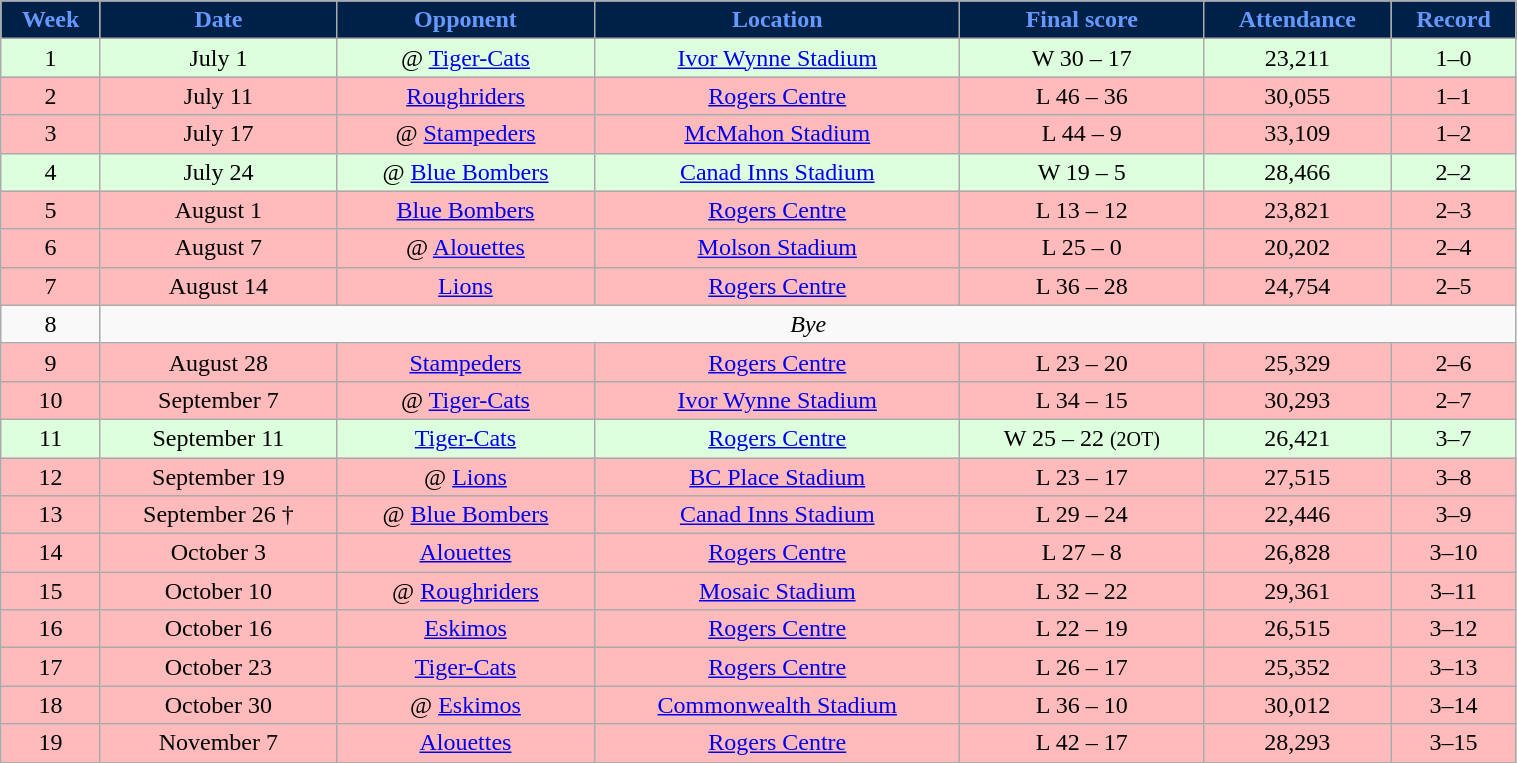<table class="wikitable" style="width:80%;">
<tr style="text-align:center; background:#002147; color:#69f;">
<td><strong>Week</strong></td>
<td><strong>Date</strong></td>
<td><strong>Opponent</strong></td>
<td><strong>Location</strong></td>
<td><strong>Final score</strong></td>
<td><strong>Attendance</strong></td>
<td><strong>Record</strong></td>
</tr>
<tr style="text-align:center; background:#dfd;">
<td>1</td>
<td>July 1</td>
<td>@ <a href='#'>Tiger-Cats</a></td>
<td><a href='#'>Ivor Wynne Stadium</a></td>
<td>W 30 – 17</td>
<td>23,211</td>
<td>1–0</td>
</tr>
<tr style="text-align:center; background:#fbb;">
<td>2</td>
<td>July 11</td>
<td><a href='#'>Roughriders</a></td>
<td><a href='#'>Rogers Centre</a></td>
<td>L 46 – 36</td>
<td>30,055</td>
<td>1–1</td>
</tr>
<tr style="text-align:center; background:#fbb;">
<td>3</td>
<td>July 17</td>
<td>@ <a href='#'>Stampeders</a></td>
<td><a href='#'>McMahon Stadium</a></td>
<td>L 44 – 9</td>
<td>33,109</td>
<td>1–2</td>
</tr>
<tr style="text-align:center; background:#dfd;">
<td>4</td>
<td>July 24</td>
<td>@ <a href='#'>Blue Bombers</a></td>
<td><a href='#'>Canad Inns Stadium</a></td>
<td>W 19 – 5</td>
<td>28,466</td>
<td>2–2</td>
</tr>
<tr style="text-align:center; background:#fbb;">
<td>5</td>
<td>August 1</td>
<td><a href='#'>Blue Bombers</a></td>
<td><a href='#'>Rogers Centre</a></td>
<td>L 13 – 12</td>
<td>23,821</td>
<td>2–3</td>
</tr>
<tr style="text-align:center; background:#fbb;">
<td>6</td>
<td>August 7</td>
<td>@ <a href='#'>Alouettes</a></td>
<td><a href='#'>Molson Stadium</a></td>
<td>L 25 – 0</td>
<td>20,202</td>
<td>2–4</td>
</tr>
<tr style="text-align:center; background:#fbb;">
<td>7</td>
<td>August 14</td>
<td><a href='#'>Lions</a></td>
<td><a href='#'>Rogers Centre</a></td>
<td>L 36 – 28</td>
<td>24,754</td>
<td>2–5</td>
</tr>
<tr style="text-align:center;">
<td>8</td>
<td colspan="6" style="text-align:center;"><em>Bye</em></td>
</tr>
<tr style="text-align:center; background:#fbb;">
<td>9</td>
<td>August 28</td>
<td><a href='#'>Stampeders</a></td>
<td><a href='#'>Rogers Centre</a></td>
<td>L 23 – 20</td>
<td>25,329</td>
<td>2–6</td>
</tr>
<tr style="text-align:center; background:#fbb;">
<td>10</td>
<td>September 7</td>
<td>@ <a href='#'>Tiger-Cats</a></td>
<td><a href='#'>Ivor Wynne Stadium</a></td>
<td>L 34 – 15</td>
<td>30,293</td>
<td>2–7</td>
</tr>
<tr style="text-align:center; background:#dfd;">
<td>11</td>
<td>September 11</td>
<td><a href='#'>Tiger-Cats</a></td>
<td><a href='#'>Rogers Centre</a></td>
<td>W 25 – 22 <small>(2OT)</small></td>
<td>26,421</td>
<td>3–7</td>
</tr>
<tr style="text-align:center; background:#fbb;">
<td>12</td>
<td>September 19</td>
<td>@ <a href='#'>Lions</a></td>
<td><a href='#'>BC Place Stadium</a></td>
<td>L 23 – 17</td>
<td>27,515</td>
<td>3–8</td>
</tr>
<tr style="text-align:center; background:#fbb;">
<td>13</td>
<td>September 26 †</td>
<td>@ <a href='#'>Blue Bombers</a></td>
<td><a href='#'>Canad Inns Stadium</a></td>
<td>L 29 – 24</td>
<td>22,446</td>
<td>3–9</td>
</tr>
<tr style="text-align:center; background:#fbb;">
<td>14</td>
<td>October 3</td>
<td><a href='#'>Alouettes</a></td>
<td><a href='#'>Rogers Centre</a></td>
<td>L 27 – 8</td>
<td>26,828</td>
<td>3–10</td>
</tr>
<tr style="text-align:center; background:#fbb;">
<td>15</td>
<td>October 10</td>
<td>@ <a href='#'>Roughriders</a></td>
<td><a href='#'>Mosaic Stadium</a></td>
<td>L 32 – 22</td>
<td>29,361</td>
<td>3–11</td>
</tr>
<tr style="text-align:center; background:#fbb;">
<td>16</td>
<td>October 16</td>
<td><a href='#'>Eskimos</a></td>
<td><a href='#'>Rogers Centre</a></td>
<td>L 22 – 19</td>
<td>26,515</td>
<td>3–12</td>
</tr>
<tr style="text-align:center; background:#fbb;">
<td>17</td>
<td>October 23</td>
<td><a href='#'>Tiger-Cats</a></td>
<td><a href='#'>Rogers Centre</a></td>
<td>L 26 – 17</td>
<td>25,352</td>
<td>3–13</td>
</tr>
<tr style="text-align:center; background:#fbb;">
<td>18</td>
<td>October 30</td>
<td>@ <a href='#'>Eskimos</a></td>
<td><a href='#'>Commonwealth Stadium</a></td>
<td>L 36 – 10</td>
<td>30,012</td>
<td>3–14</td>
</tr>
<tr style="text-align:center; background:#fbb;">
<td>19</td>
<td>November 7</td>
<td><a href='#'>Alouettes</a></td>
<td><a href='#'>Rogers Centre</a></td>
<td>L 42 – 17</td>
<td>28,293</td>
<td>3–15</td>
</tr>
</table>
